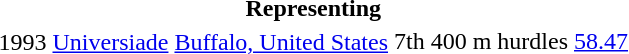<table>
<tr>
<th colspan="6">Representing </th>
</tr>
<tr>
<td rowspan=3>1993</td>
<td rowspan=2><a href='#'>Universiade</a></td>
<td rowspan=2><a href='#'>Buffalo, United States</a></td>
<td>7th</td>
<td>400 m hurdles</td>
<td><a href='#'>58.47</a></td>
</tr>
<tr>
</tr>
</table>
